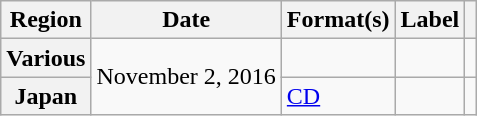<table class="wikitable plainrowheaders">
<tr>
<th scope="col">Region</th>
<th scope="col">Date</th>
<th scope="col">Format(s)</th>
<th scope="col">Label</th>
<th scope="col"></th>
</tr>
<tr>
<th scope="row">Various</th>
<td rowspan="2">November 2, 2016</td>
<td></td>
<td></td>
<td align="center"></td>
</tr>
<tr>
<th scope="row">Japan</th>
<td><a href='#'>CD</a></td>
<td></td>
<td align="center"></td>
</tr>
</table>
